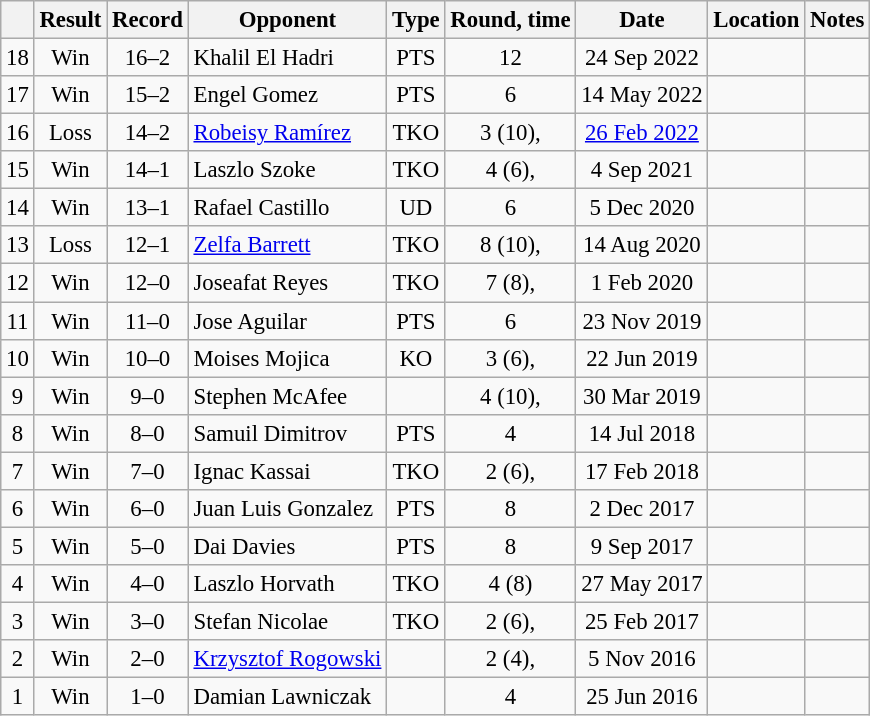<table class="wikitable" style="text-align:center; font-size:95%">
<tr>
<th></th>
<th>Result</th>
<th>Record</th>
<th>Opponent</th>
<th>Type</th>
<th>Round, time</th>
<th>Date</th>
<th>Location</th>
<th>Notes</th>
</tr>
<tr>
<td>18</td>
<td>Win</td>
<td>16–2</td>
<td align=left> Khalil El Hadri</td>
<td>PTS</td>
<td>12</td>
<td>24 Sep 2022</td>
<td align=left></td>
<td align=left></td>
</tr>
<tr>
<td>17</td>
<td>Win</td>
<td>15–2</td>
<td align=left> Engel Gomez</td>
<td>PTS</td>
<td>6</td>
<td>14 May 2022</td>
<td align=left></td>
<td></td>
</tr>
<tr>
<td>16</td>
<td>Loss</td>
<td>14–2</td>
<td align=left> <a href='#'>Robeisy Ramírez</a></td>
<td>TKO</td>
<td>3 (10), </td>
<td><a href='#'>26 Feb 2022</a></td>
<td align=left></td>
<td></td>
</tr>
<tr>
<td>15</td>
<td>Win</td>
<td>14–1</td>
<td align=left> Laszlo Szoke</td>
<td>TKO</td>
<td>4 (6), </td>
<td>4 Sep 2021</td>
<td align=left></td>
<td></td>
</tr>
<tr>
<td>14</td>
<td>Win</td>
<td>13–1</td>
<td align=left> Rafael Castillo</td>
<td>UD</td>
<td>6</td>
<td>5 Dec 2020</td>
<td align=left></td>
<td></td>
</tr>
<tr>
<td>13</td>
<td>Loss</td>
<td>12–1</td>
<td align=left> <a href='#'>Zelfa Barrett</a></td>
<td>TKO</td>
<td>8 (10), </td>
<td>14 Aug 2020</td>
<td align=left></td>
<td align=left></td>
</tr>
<tr>
<td>12</td>
<td>Win</td>
<td>12–0</td>
<td align=left> Joseafat Reyes</td>
<td>TKO</td>
<td>7 (8), </td>
<td>1 Feb 2020</td>
<td align=left></td>
<td></td>
</tr>
<tr>
<td>11</td>
<td>Win</td>
<td>11–0</td>
<td align=left> Jose Aguilar</td>
<td>PTS</td>
<td>6</td>
<td>23 Nov 2019</td>
<td align=left> </td>
<td></td>
</tr>
<tr>
<td>10</td>
<td>Win</td>
<td>10–0</td>
<td align=left> Moises Mojica</td>
<td>KO</td>
<td>3 (6), </td>
<td>22 Jun 2019</td>
<td align=left> </td>
<td></td>
</tr>
<tr>
<td>9</td>
<td>Win</td>
<td>9–0</td>
<td align=left> Stephen McAfee</td>
<td></td>
<td>4 (10), </td>
<td>30 Mar 2019</td>
<td align=left> </td>
<td align=left></td>
</tr>
<tr>
<td>8</td>
<td>Win</td>
<td>8–0</td>
<td align=left> Samuil Dimitrov</td>
<td>PTS</td>
<td>4</td>
<td>14 Jul 2018</td>
<td align=left> </td>
<td></td>
</tr>
<tr>
<td>7</td>
<td>Win</td>
<td>7–0</td>
<td align=left> Ignac Kassai</td>
<td>TKO</td>
<td>2 (6), </td>
<td>17 Feb 2018</td>
<td align=left> </td>
<td></td>
</tr>
<tr>
<td>6</td>
<td>Win</td>
<td>6–0</td>
<td align=left> Juan Luis Gonzalez</td>
<td>PTS</td>
<td>8</td>
<td>2 Dec 2017</td>
<td align=left> </td>
<td align=left></td>
</tr>
<tr>
<td>5</td>
<td>Win</td>
<td>5–0</td>
<td align=left> Dai Davies</td>
<td>PTS</td>
<td>8</td>
<td>9 Sep 2017</td>
<td align=left> </td>
<td align=left></td>
</tr>
<tr>
<td>4</td>
<td>Win</td>
<td>4–0</td>
<td align=left> Laszlo Horvath</td>
<td>TKO</td>
<td>4 (8)</td>
<td>27 May 2017</td>
<td align=left> </td>
<td></td>
</tr>
<tr>
<td>3</td>
<td>Win</td>
<td>3–0</td>
<td align=left> Stefan Nicolae</td>
<td>TKO</td>
<td>2 (6), </td>
<td>25 Feb 2017</td>
<td align=left> </td>
<td></td>
</tr>
<tr>
<td>2</td>
<td>Win</td>
<td>2–0</td>
<td align=left> <a href='#'>Krzysztof Rogowski</a></td>
<td></td>
<td>2 (4), </td>
<td>5 Nov 2016</td>
<td align=left> </td>
<td></td>
</tr>
<tr>
<td>1</td>
<td>Win</td>
<td>1–0</td>
<td align=left> Damian Lawniczak</td>
<td></td>
<td>4</td>
<td>25 Jun 2016</td>
<td align=left> </td>
<td></td>
</tr>
</table>
